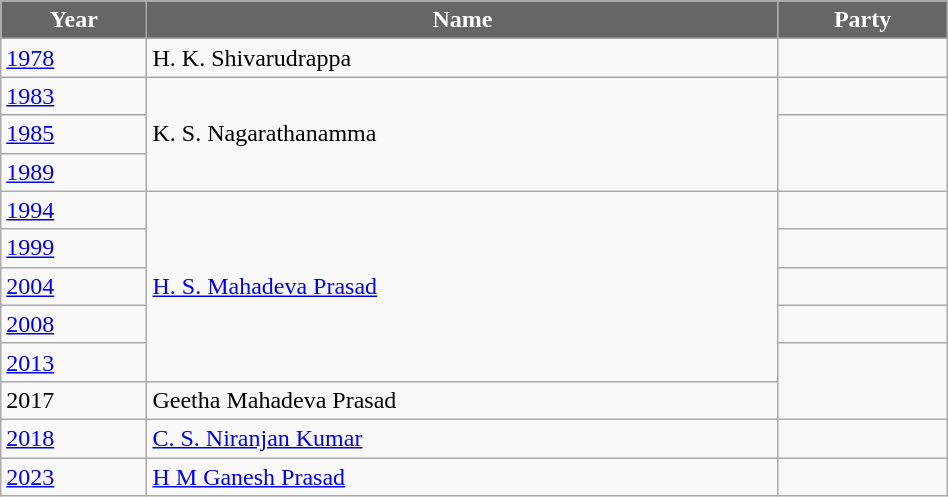<table class="sortable wikitable" width="50%">
<tr>
<th style="background-color:#666666; color:white">Year</th>
<th style="background-color:#666666; color:white">Name</th>
<th style="background-color:#666666; color:white" colspan="2">Party</th>
</tr>
<tr>
<td><a href='#'>1978</a></td>
<td>H. K. Shivarudrappa</td>
<td></td>
</tr>
<tr>
<td><a href='#'>1983</a></td>
<td rowspan=3>K. S. Nagarathanamma</td>
<td></td>
</tr>
<tr>
<td><a href='#'>1985</a></td>
</tr>
<tr>
<td><a href='#'>1989</a></td>
</tr>
<tr>
<td><a href='#'>1994</a></td>
<td rowspan=5><a href='#'>H. S. Mahadeva Prasad</a></td>
<td></td>
</tr>
<tr>
<td><a href='#'>1999</a></td>
<td></td>
</tr>
<tr>
<td><a href='#'>2004</a></td>
<td></td>
</tr>
<tr>
<td><a href='#'>2008</a></td>
<td></td>
</tr>
<tr>
<td><a href='#'>2013</a></td>
</tr>
<tr>
<td>2017</td>
<td>Geetha Mahadeva Prasad</td>
</tr>
<tr>
<td><a href='#'>2018</a></td>
<td><a href='#'>C. S. Niranjan Kumar</a></td>
<td></td>
</tr>
<tr>
<td><a href='#'>2023</a></td>
<td><a href='#'>H M Ganesh Prasad</a></td>
<td></td>
</tr>
</table>
